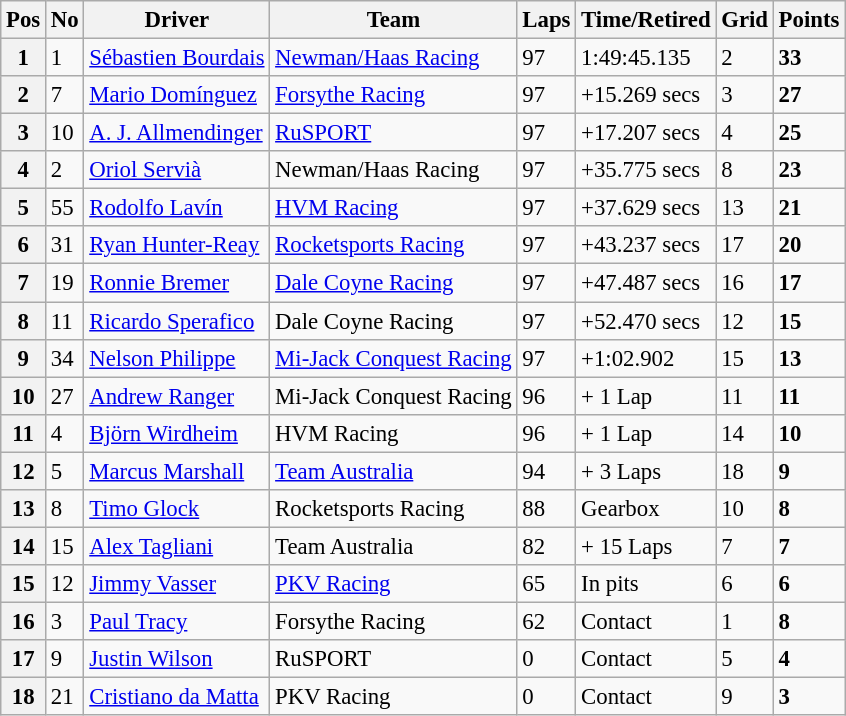<table class="wikitable" style="font-size:95%;">
<tr>
<th>Pos</th>
<th>No</th>
<th>Driver</th>
<th>Team</th>
<th>Laps</th>
<th>Time/Retired</th>
<th>Grid</th>
<th>Points</th>
</tr>
<tr>
<th>1</th>
<td>1</td>
<td> <a href='#'>Sébastien Bourdais</a></td>
<td><a href='#'>Newman/Haas Racing</a></td>
<td>97</td>
<td>1:49:45.135</td>
<td>2</td>
<td><strong>33</strong></td>
</tr>
<tr>
<th>2</th>
<td>7</td>
<td> <a href='#'>Mario Domínguez</a></td>
<td><a href='#'>Forsythe Racing</a></td>
<td>97</td>
<td>+15.269 secs</td>
<td>3</td>
<td><strong>27</strong></td>
</tr>
<tr>
<th>3</th>
<td>10</td>
<td> <a href='#'>A. J. Allmendinger</a></td>
<td><a href='#'>RuSPORT</a></td>
<td>97</td>
<td>+17.207 secs</td>
<td>4</td>
<td><strong>25</strong></td>
</tr>
<tr>
<th>4</th>
<td>2</td>
<td> <a href='#'>Oriol Servià</a></td>
<td>Newman/Haas Racing</td>
<td>97</td>
<td>+35.775 secs</td>
<td>8</td>
<td><strong>23</strong></td>
</tr>
<tr>
<th>5</th>
<td>55</td>
<td> <a href='#'>Rodolfo Lavín</a></td>
<td><a href='#'>HVM Racing</a></td>
<td>97</td>
<td>+37.629 secs</td>
<td>13</td>
<td><strong>21</strong></td>
</tr>
<tr>
<th>6</th>
<td>31</td>
<td> <a href='#'>Ryan Hunter-Reay</a></td>
<td><a href='#'>Rocketsports Racing</a></td>
<td>97</td>
<td>+43.237 secs</td>
<td>17</td>
<td><strong>20</strong></td>
</tr>
<tr>
<th>7</th>
<td>19</td>
<td> <a href='#'>Ronnie Bremer</a></td>
<td><a href='#'>Dale Coyne Racing</a></td>
<td>97</td>
<td>+47.487 secs</td>
<td>16</td>
<td><strong>17</strong></td>
</tr>
<tr>
<th>8</th>
<td>11</td>
<td> <a href='#'>Ricardo Sperafico</a></td>
<td>Dale Coyne Racing</td>
<td>97</td>
<td>+52.470 secs</td>
<td>12</td>
<td><strong>15</strong></td>
</tr>
<tr>
<th>9</th>
<td>34</td>
<td> <a href='#'>Nelson Philippe</a></td>
<td><a href='#'>Mi-Jack Conquest Racing</a></td>
<td>97</td>
<td>+1:02.902</td>
<td>15</td>
<td><strong>13</strong></td>
</tr>
<tr>
<th>10</th>
<td>27</td>
<td> <a href='#'>Andrew Ranger</a></td>
<td>Mi-Jack Conquest Racing</td>
<td>96</td>
<td>+ 1 Lap</td>
<td>11</td>
<td><strong>11</strong></td>
</tr>
<tr>
<th>11</th>
<td>4</td>
<td> <a href='#'>Björn Wirdheim</a></td>
<td>HVM Racing</td>
<td>96</td>
<td>+ 1 Lap</td>
<td>14</td>
<td><strong>10</strong></td>
</tr>
<tr>
<th>12</th>
<td>5</td>
<td> <a href='#'>Marcus Marshall</a></td>
<td><a href='#'>Team Australia</a></td>
<td>94</td>
<td>+ 3 Laps</td>
<td>18</td>
<td><strong>9</strong></td>
</tr>
<tr>
<th>13</th>
<td>8</td>
<td> <a href='#'>Timo Glock</a></td>
<td>Rocketsports Racing</td>
<td>88</td>
<td>Gearbox</td>
<td>10</td>
<td><strong>8</strong></td>
</tr>
<tr>
<th>14</th>
<td>15</td>
<td> <a href='#'>Alex Tagliani</a></td>
<td>Team Australia</td>
<td>82</td>
<td>+ 15 Laps</td>
<td>7</td>
<td><strong>7</strong></td>
</tr>
<tr>
<th>15</th>
<td>12</td>
<td> <a href='#'>Jimmy Vasser</a></td>
<td><a href='#'>PKV Racing</a></td>
<td>65</td>
<td>In pits</td>
<td>6</td>
<td><strong>6</strong></td>
</tr>
<tr>
<th>16</th>
<td>3</td>
<td> <a href='#'>Paul Tracy</a></td>
<td>Forsythe Racing</td>
<td>62</td>
<td>Contact</td>
<td>1</td>
<td><strong>8</strong></td>
</tr>
<tr>
<th>17</th>
<td>9</td>
<td> <a href='#'>Justin Wilson</a></td>
<td>RuSPORT</td>
<td>0</td>
<td>Contact</td>
<td>5</td>
<td><strong>4</strong></td>
</tr>
<tr>
<th>18</th>
<td>21</td>
<td> <a href='#'>Cristiano da Matta</a></td>
<td>PKV Racing</td>
<td>0</td>
<td>Contact</td>
<td>9</td>
<td><strong>3</strong></td>
</tr>
</table>
